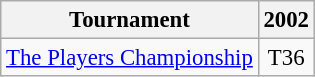<table class="wikitable" style="font-size:95%;text-align:center;">
<tr>
<th>Tournament</th>
<th>2002</th>
</tr>
<tr>
<td align=left><a href='#'>The Players Championship</a></td>
<td>T36</td>
</tr>
</table>
